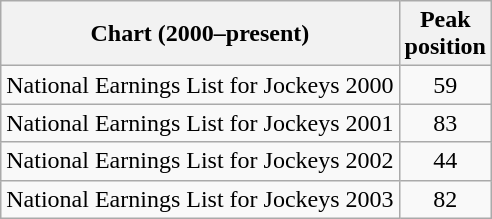<table class="wikitable sortable">
<tr>
<th>Chart (2000–present)</th>
<th>Peak<br>position</th>
</tr>
<tr>
<td>National Earnings List for Jockeys 2000</td>
<td style="text-align:center;">59</td>
</tr>
<tr>
<td>National Earnings List for Jockeys 2001</td>
<td style="text-align:center;">83</td>
</tr>
<tr>
<td>National Earnings List for Jockeys 2002</td>
<td style="text-align:center;">44</td>
</tr>
<tr>
<td>National Earnings List for Jockeys 2003</td>
<td style="text-align:center;">82</td>
</tr>
</table>
